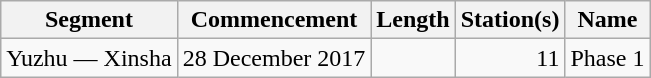<table class="wikitable" style="border-collapse: collapse; text-align: right;">
<tr>
<th>Segment</th>
<th>Commencement</th>
<th>Length</th>
<th>Station(s)</th>
<th>Name</th>
</tr>
<tr>
<td style="text-align: left;">Yuzhu — Xinsha</td>
<td>28 December 2017</td>
<td></td>
<td>11</td>
<td style="text-align: left;">Phase 1</td>
</tr>
</table>
